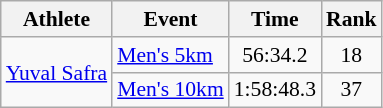<table class=wikitable style="font-size:90%">
<tr>
<th>Athlete</th>
<th>Event</th>
<th>Time</th>
<th>Rank</th>
</tr>
<tr>
<td rowspan=2><a href='#'>Yuval Safra</a></td>
<td><a href='#'>Men's 5km</a></td>
<td align=center>56:34.2</td>
<td align=center>18</td>
</tr>
<tr>
<td><a href='#'>Men's 10km</a></td>
<td align=center>1:58:48.3</td>
<td align=center>37</td>
</tr>
</table>
